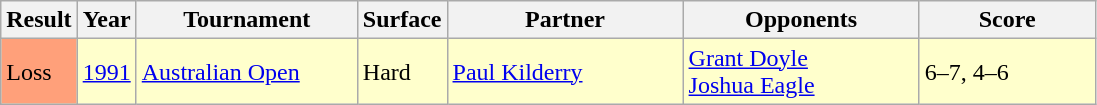<table class="sortable wikitable">
<tr>
<th style="width:40px;">Result</th>
<th style="width:30px;">Year</th>
<th style="width:140px;">Tournament</th>
<th style="width:50px;">Surface</th>
<th style="width:150px;">Partner</th>
<th style="width:150px;">Opponents</th>
<th style="width:110px;" class="unsortable">Score</th>
</tr>
<tr style="background:#ffffcc;">
<td style="background:#ffa07a;">Loss</td>
<td><a href='#'>1991</a></td>
<td><a href='#'>Australian Open</a></td>
<td>Hard</td>
<td> <a href='#'>Paul Kilderry</a></td>
<td> <a href='#'>Grant Doyle</a> <br>  <a href='#'>Joshua Eagle</a></td>
<td>6–7, 4–6</td>
</tr>
</table>
